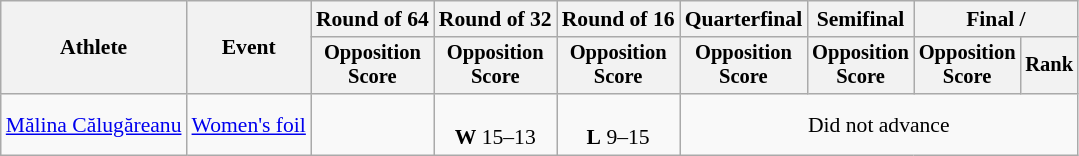<table class="wikitable" style="font-size:90%">
<tr>
<th rowspan="2">Athlete</th>
<th rowspan="2">Event</th>
<th>Round of 64</th>
<th>Round of 32</th>
<th>Round of 16</th>
<th>Quarterfinal</th>
<th>Semifinal</th>
<th colspan=2>Final / </th>
</tr>
<tr style="font-size:95%">
<th>Opposition <br> Score</th>
<th>Opposition <br> Score</th>
<th>Opposition <br> Score</th>
<th>Opposition <br> Score</th>
<th>Opposition <br> Score</th>
<th>Opposition <br> Score</th>
<th>Rank</th>
</tr>
<tr align=center>
<td align=left><a href='#'>Mălina Călugăreanu</a></td>
<td align=left><a href='#'>Women's foil</a></td>
<td></td>
<td> <br> <strong>W</strong> 15–13</td>
<td> <br> <strong>L</strong> 9–15</td>
<td colspan="4">Did not advance</td>
</tr>
</table>
